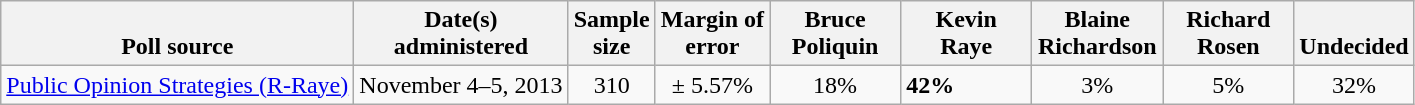<table class="wikitable">
<tr valign= bottom>
<th>Poll source</th>
<th>Date(s)<br>administered</th>
<th>Sample<br>size</th>
<th>Margin of<br>error</th>
<th style="width:80px;">Bruce<br>Poliquin</th>
<th style="width:80px;">Kevin<br>Raye</th>
<th style="width:80px;">Blaine<br>Richardson</th>
<th style="width:80px;">Richard<br>Rosen</th>
<th>Undecided</th>
</tr>
<tr>
<td><a href='#'>Public Opinion Strategies (R-Raye)</a></td>
<td align=center>November 4–5, 2013</td>
<td align=center>310</td>
<td align=center>± 5.57%</td>
<td align=center>18%</td>
<td><strong>42%</strong></td>
<td align=center>3%</td>
<td align=center>5%</td>
<td align=center>32%</td>
</tr>
</table>
